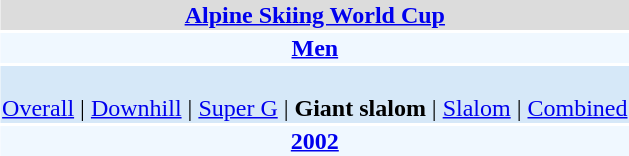<table align="right" class="toccolours" style="margin: 0 0 1em 1em;">
<tr>
<td colspan="2" align=center bgcolor=Gainsboro><strong><a href='#'>Alpine Skiing World Cup</a></strong></td>
</tr>
<tr>
<td colspan="2" align=center bgcolor=AliceBlue><strong><a href='#'>Men</a></strong></td>
</tr>
<tr>
<td colspan="2" align=center bgcolor=D6E8F8><br><a href='#'>Overall</a> | 
<a href='#'>Downhill</a> | 
<a href='#'>Super G</a> | 
<strong>Giant slalom</strong> | 
<a href='#'>Slalom</a> | 
<a href='#'>Combined</a></td>
</tr>
<tr>
<td colspan="2" align=center bgcolor=AliceBlue><strong><a href='#'>2002</a></strong></td>
</tr>
</table>
